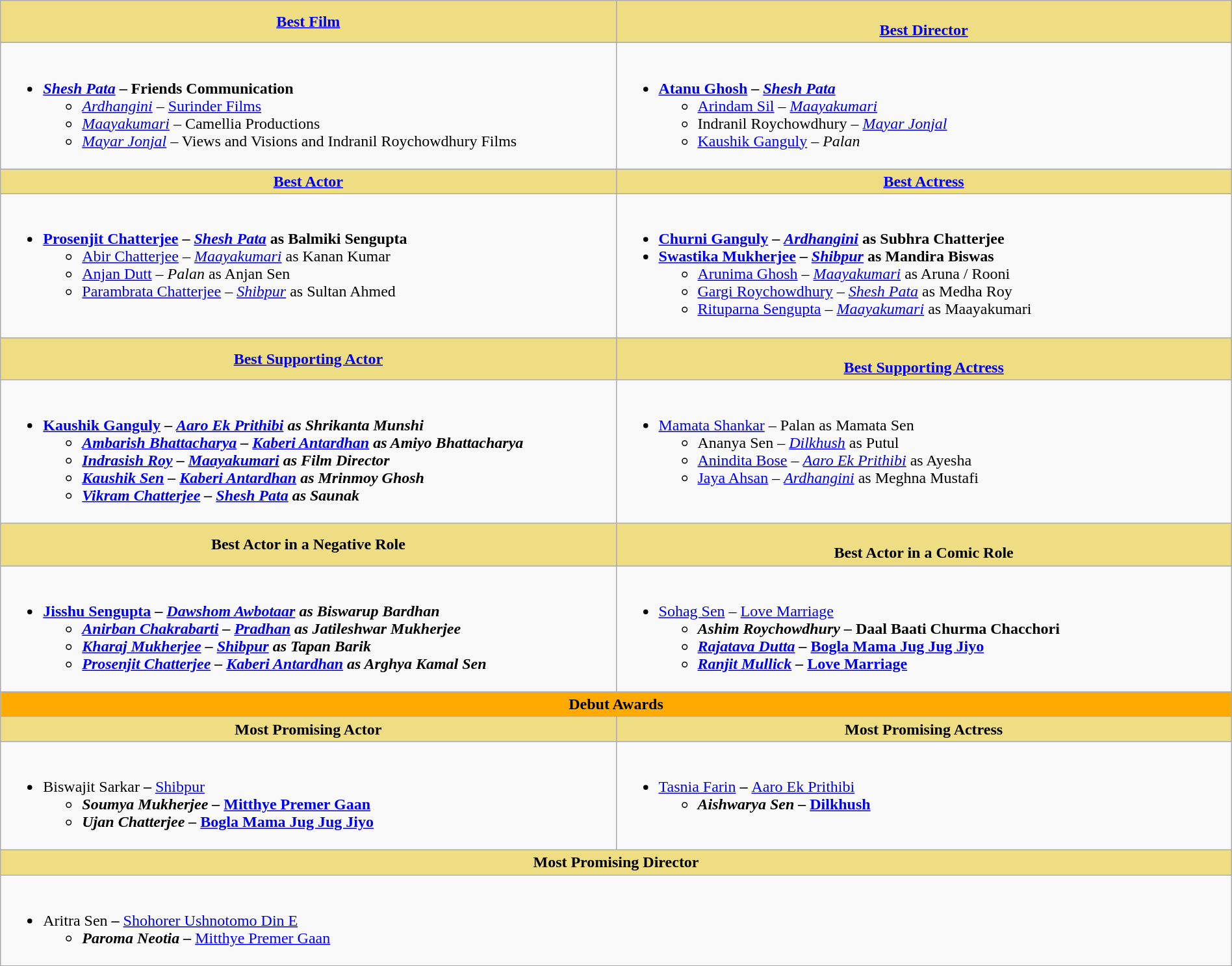<table class="wikitable" width=100% |>
<tr>
<th ! style="background:#eedd82; text-align:center; width:50%;"><a href='#'>Best Film</a></th>
<th ! style="background:#eedd82; text-align:center; width:50%;"><br><a href='#'>Best Director</a></th>
</tr>
<tr>
<td valign="top"><br><ul><li><strong><em><a href='#'>Shesh Pata</a></em></strong> <strong>– Friends Communication</strong><ul><li><em><a href='#'>Ardhangini</a></em> – <a href='#'>Surinder Films</a></li><li><em><a href='#'>Maayakumari</a></em> – Camellia Productions</li><li><em><a href='#'>Mayar Jonjal</a></em> – Views and Visions and Indranil Roychowdhury Films</li></ul></li></ul></td>
<td valign="top"><br><ul><li><strong><a href='#'>Atanu Ghosh</a>  –</strong> <strong><em><a href='#'>Shesh Pata</a></em></strong><ul><li><a href='#'>Arindam Sil</a>  – <em><a href='#'>Maayakumari</a></em></li><li>Indranil Roychowdhury – <em><a href='#'>Mayar Jonjal</a></em></li><li><a href='#'>Kaushik Ganguly</a>  – <em>Palan</em></li></ul></li></ul></td>
</tr>
<tr>
<th ! style="background:#eedd82; text-align:center; width:50%;"><a href='#'>Best Actor</a></th>
<th ! style="background:#eedd82; text-align:center; width:50%;"><a href='#'>Best Actress</a></th>
</tr>
<tr>
<td valign="top"><br><ul><li><strong><a href='#'>Prosenjit Chatterjee</a> –</strong> <strong><em><a href='#'>Shesh Pata</a></em></strong> <strong>as Balmiki Sengupta</strong><ul><li><a href='#'>Abir Chatterjee</a> – <em><a href='#'>Maayakumari</a></em> as Kanan Kumar</li><li><a href='#'>Anjan Dutt</a> – <em>Palan</em> as Anjan Sen</li><li><a href='#'>Parambrata Chatterjee</a> – <em><a href='#'>Shibpur</a></em> as Sultan Ahmed</li></ul></li></ul></td>
<td valign="top"><br><ul><li><strong><a href='#'>Churni Ganguly</a> –</strong> <strong><em><a href='#'>Ardhangini</a></em></strong> <strong>as Subhra Chatterjee</strong></li><li><strong><a href='#'>Swastika Mukherjee</a> –</strong> <strong><em><a href='#'>Shibpur</a></em></strong> <strong>as Mandira Biswas</strong><ul><li><a href='#'>Arunima Ghosh</a> – <em><a href='#'>Maayakumari</a></em> as Aruna / Rooni</li><li><a href='#'>Gargi Roychowdhury</a> – <em><a href='#'>Shesh Pata</a></em> as Medha Roy</li><li><a href='#'>Rituparna Sengupta</a> – <em><a href='#'>Maayakumari</a></em> as Maayakumari</li></ul></li></ul></td>
</tr>
<tr>
<th ! style="background:#eedd82; text-align:center; width:50%;"><a href='#'>Best Supporting Actor</a></th>
<th ! style="background:#eedd82; text-align:center; width:50%;"><br><a href='#'>Best Supporting Actress</a></th>
</tr>
<tr>
<td valign="top"><br><ul><li><strong><a href='#'>Kaushik Ganguly</a> –</strong> <strong><em><a href='#'>Aaro Ek Prithibi</a><em> as Shrikanta Munshi<strong><ul><li><a href='#'>Ambarish Bhattacharya</a> – </em><a href='#'>Kaberi Antardhan</a><em> as Amiyo Bhattacharya</li><li><a href='#'>Indrasish Roy</a> – </em><a href='#'>Maayakumari</a><em> as Film Director</li><li><a href='#'>Kaushik Sen</a> – </em><a href='#'>Kaberi Antardhan</a><em> as Mrinmoy Ghosh</li><li><a href='#'>Vikram Chatterjee</a> – </em><a href='#'>Shesh Pata</a><em> as Saunak</li></ul></li></ul></td>
<td valign="top"><br><ul><li></strong><a href='#'>Mamata Shankar</a> –<strong> </em></strong>Palan</em> as Mamata Sen</strong><ul><li>Ananya Sen – <em><a href='#'>Dilkhush</a></em> as Putul</li><li><a href='#'>Anindita Bose</a> – <em><a href='#'>Aaro Ek Prithibi</a></em> as Ayesha</li><li><a href='#'>Jaya Ahsan</a> – <em><a href='#'>Ardhangini</a></em> as Meghna Mustafi</li></ul></li></ul></td>
</tr>
<tr>
<th ! style="background:#eedd82; text-align:center; width:50%;">Best Actor in a Negative Role</th>
<th ! style="background:#eedd82; text-align:center; width:50%;"><br>Best Actor in a Comic Role</th>
</tr>
<tr>
<td valign="top"><br><ul><li><strong><a href='#'>Jisshu Sengupta</a> –</strong> <strong><em><a href='#'>Dawshom Awbotaar</a><em> as Biswarup Bardhan<strong><ul><li><a href='#'>Anirban Chakrabarti</a> – </em><a href='#'>Pradhan</a><em> as Jatileshwar Mukherjee</li><li><a href='#'>Kharaj Mukherjee</a> – </em><a href='#'>Shibpur</a><em> as Tapan Barik</li><li><a href='#'>Prosenjit Chatterjee</a> – </em><a href='#'>Kaberi Antardhan</a><em> as Arghya Kamal Sen</li></ul></li></ul></td>
<td valign="top"><br><ul><li></strong><a href='#'>Sohag Sen</a> –<strong> </em></strong><a href='#'>Love Marriage</a><strong><em><ul><li>Ashim Roychowdhury – </em>Daal Baati Churma Chacchori<em></li><li><a href='#'>Rajatava Dutta</a> – </em><a href='#'>Bogla Mama Jug Jug Jiyo</a><em></li><li><a href='#'>Ranjit Mullick</a> – </em><a href='#'>Love Marriage</a><em></li></ul></li></ul></td>
</tr>
<tr>
<th style="background:#FFAA00;" colspan=6>Debut Awards</th>
</tr>
<tr>
<th colspan=1 style="background:#EEDD82;">Most Promising Actor</th>
<th colspan=1 style="background:#EEDD82;">Most Promising Actress</th>
</tr>
<tr>
<td colspan=1; valign=top><br><ul><li></strong>Biswajit Sarkar<strong> – </em></strong><a href='#'>Shibpur</a><strong><em><ul><li>Soumya Mukherjee – </em><a href='#'>Mitthye Premer Gaan</a><em></li><li>Ujan Chatterjee – </em><a href='#'>Bogla Mama Jug Jug Jiyo</a><em></li></ul></li></ul></td>
<td colspan=1; valign=top><br><ul><li></strong><a href='#'>Tasnia Farin</a><strong> – </em></strong><a href='#'>Aaro Ek Prithibi</a><strong><em><ul><li>Aishwarya Sen – </em><a href='#'>Dilkhush</a><em></li></ul></li></ul></td>
</tr>
<tr>
<th colspan=2 style="background:#EEDD82;">Most Promising Director</th>
</tr>
<tr>
<td colspan=2; valign=top><br><ul><li></strong>Aritra Sen<strong> – </em></strong><a href='#'>Shohorer Ushnotomo Din E</a><strong><em><ul><li>Paroma Neotia – </em></strong><a href='#'>Mitthye Premer Gaan</a><strong><em></li></ul></li></ul></td>
</tr>
<tr>
</tr>
</table>
